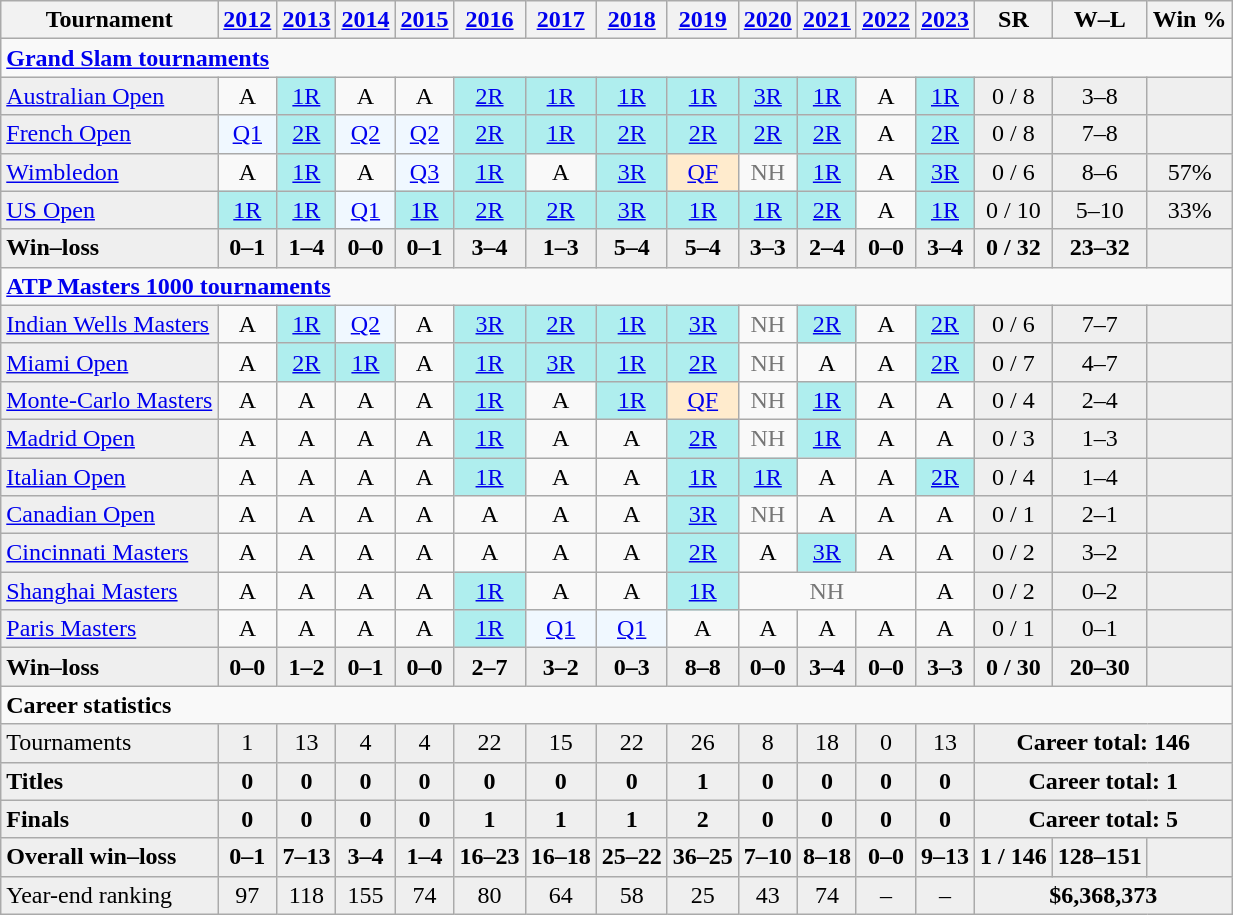<table class=wikitable style=text-align:center;>
<tr>
<th>Tournament</th>
<th><a href='#'>2012</a></th>
<th><a href='#'>2013</a></th>
<th><a href='#'>2014</a></th>
<th><a href='#'>2015</a></th>
<th><a href='#'>2016</a></th>
<th><a href='#'>2017</a></th>
<th><a href='#'>2018</a></th>
<th><a href='#'>2019</a></th>
<th><a href='#'>2020</a></th>
<th><a href='#'>2021</a></th>
<th><a href='#'>2022</a></th>
<th><a href='#'>2023</a></th>
<th>SR</th>
<th>W–L</th>
<th>Win %</th>
</tr>
<tr>
<td colspan="16" align="left"><a href='#'><strong>Grand Slam tournaments</strong></a></td>
</tr>
<tr>
<td bgcolor=#efefef align=left><a href='#'>Australian Open</a></td>
<td>A</td>
<td bgcolor=afeeee><a href='#'>1R</a></td>
<td>A</td>
<td>A</td>
<td bgcolor=afeeee><a href='#'>2R</a></td>
<td bgcolor=afeeee><a href='#'>1R</a></td>
<td bgcolor=afeeee><a href='#'>1R</a></td>
<td bgcolor=afeeee><a href='#'>1R</a></td>
<td bgcolor=afeeee><a href='#'>3R</a></td>
<td bgcolor=afeeee><a href='#'>1R</a></td>
<td>A</td>
<td bgcolor=afeeee><a href='#'>1R</a></td>
<td bgcolor=#efefef>0 / 8</td>
<td bgcolor=#efefef>3–8</td>
<td bgcolor=#efefef></td>
</tr>
<tr>
<td bgcolor=#efefef align=left><a href='#'>French Open</a></td>
<td bgcolor=f0f8ff><a href='#'>Q1</a></td>
<td bgcolor=afeeee><a href='#'>2R</a></td>
<td bgcolor=f0f8ff><a href='#'>Q2</a></td>
<td bgcolor=f0f8ff><a href='#'>Q2</a></td>
<td bgcolor=afeeee><a href='#'>2R</a></td>
<td bgcolor=afeeee><a href='#'>1R</a></td>
<td bgcolor=afeeee><a href='#'>2R</a></td>
<td bgcolor=afeeee><a href='#'>2R</a></td>
<td bgcolor=afeeee><a href='#'>2R</a></td>
<td bgcolor=afeeee><a href='#'>2R</a></td>
<td>A</td>
<td bgcolor=afeeee><a href='#'>2R</a></td>
<td bgcolor=#efefef>0 / 8</td>
<td bgcolor=#efefef>7–8</td>
<td bgcolor=#efefef></td>
</tr>
<tr>
<td bgcolor=#efefef align=left><a href='#'>Wimbledon</a></td>
<td>A</td>
<td bgcolor=afeeee><a href='#'>1R</a></td>
<td>A</td>
<td bgcolor=f0f8ff><a href='#'>Q3</a></td>
<td bgcolor=afeeee><a href='#'>1R</a></td>
<td>A</td>
<td bgcolor=afeeee><a href='#'>3R</a></td>
<td style=background:blanchedalmond><a href='#'>QF</a></td>
<td style=color:#767676>NH</td>
<td bgcolor=afeeee><a href='#'>1R</a></td>
<td>A</td>
<td bgcolor=afeeee><a href='#'>3R</a></td>
<td bgcolor=#efefef>0 / 6</td>
<td bgcolor=#efefef>8–6</td>
<td bgcolor=#efefef>57%</td>
</tr>
<tr>
<td bgcolor=#efefef align=left><a href='#'>US Open</a></td>
<td bgcolor=afeeee><a href='#'>1R</a></td>
<td bgcolor=afeeee><a href='#'>1R</a></td>
<td bgcolor=f0f8ff><a href='#'>Q1</a></td>
<td bgcolor=afeeee><a href='#'>1R</a></td>
<td bgcolor=afeeee><a href='#'>2R</a></td>
<td bgcolor=afeeee><a href='#'>2R</a></td>
<td bgcolor=afeeee><a href='#'>3R</a></td>
<td bgcolor=afeeee><a href='#'>1R</a></td>
<td bgcolor=afeeee><a href='#'>1R</a></td>
<td bgcolor=afeeee><a href='#'>2R</a></td>
<td>A</td>
<td bgcolor=afeeee><a href='#'>1R</a></td>
<td bgcolor=#efefef>0 / 10</td>
<td bgcolor=#efefef>5–10</td>
<td bgcolor=#efefef>33%</td>
</tr>
<tr style=background:#efefef;font-weight:bold>
<td style=text-align:left>Win–loss</td>
<td>0–1</td>
<td>1–4</td>
<td>0–0</td>
<td>0–1</td>
<td>3–4</td>
<td>1–3</td>
<td>5–4</td>
<td>5–4</td>
<td>3–3</td>
<td>2–4</td>
<td>0–0</td>
<td>3–4</td>
<td>0 / 32</td>
<td>23–32</td>
<td></td>
</tr>
<tr>
<td colspan="16" align="left"><strong><a href='#'>ATP Masters 1000 tournaments</a></strong></td>
</tr>
<tr>
<td bgcolor=#efefef align=left><a href='#'>Indian Wells Masters</a></td>
<td>A</td>
<td bgcolor=afeeee><a href='#'>1R</a></td>
<td bgcolor=f0f8ff><a href='#'>Q2</a></td>
<td>A</td>
<td bgcolor=afeeee><a href='#'>3R</a></td>
<td bgcolor=afeeee><a href='#'>2R</a></td>
<td bgcolor=afeeee><a href='#'>1R</a></td>
<td bgcolor=afeeee><a href='#'>3R</a></td>
<td style=color:#767676>NH</td>
<td bgcolor=afeeee><a href='#'>2R</a></td>
<td>A</td>
<td bgcolor=afeeee><a href='#'>2R</a></td>
<td bgcolor=#efefef>0 / 6</td>
<td bgcolor=#efefef>7–7</td>
<td bgcolor=#efefef></td>
</tr>
<tr>
<td bgcolor=#efefef align=left><a href='#'>Miami Open</a></td>
<td>A</td>
<td bgcolor=afeeee><a href='#'>2R</a></td>
<td bgcolor=afeeee><a href='#'>1R</a></td>
<td>A</td>
<td bgcolor=afeeee><a href='#'>1R</a></td>
<td bgcolor=afeeee><a href='#'>3R</a></td>
<td bgcolor=afeeee><a href='#'>1R</a></td>
<td bgcolor=afeeee><a href='#'>2R</a></td>
<td style=color:#767676>NH</td>
<td>A</td>
<td>A</td>
<td bgcolor=afeeee><a href='#'>2R</a></td>
<td bgcolor=#efefef>0 / 7</td>
<td bgcolor=#efefef>4–7</td>
<td bgcolor=#efefef></td>
</tr>
<tr>
<td bgcolor=#efefef align=left><a href='#'>Monte-Carlo Masters</a></td>
<td>A</td>
<td>A</td>
<td>A</td>
<td>A</td>
<td bgcolor=afeeee><a href='#'>1R</a></td>
<td>A</td>
<td bgcolor=afeeee><a href='#'>1R</a></td>
<td bgcolor=ffebcd><a href='#'>QF</a></td>
<td style=color:#767676>NH</td>
<td bgcolor=afeeee><a href='#'>1R</a></td>
<td>A</td>
<td>A</td>
<td bgcolor=#efefef>0 / 4</td>
<td bgcolor=#efefef>2–4</td>
<td bgcolor=#efefef></td>
</tr>
<tr>
<td bgcolor=#efefef align=left><a href='#'>Madrid Open</a></td>
<td>A</td>
<td>A</td>
<td>A</td>
<td>A</td>
<td bgcolor=afeeee><a href='#'>1R</a></td>
<td>A</td>
<td>A</td>
<td bgcolor=afeeee><a href='#'>2R</a></td>
<td style=color:#767676>NH</td>
<td bgcolor=afeeee><a href='#'>1R</a></td>
<td>A</td>
<td>A</td>
<td bgcolor=#efefef>0 / 3</td>
<td bgcolor=#efefef>1–3</td>
<td bgcolor=#efefef></td>
</tr>
<tr>
<td bgcolor=#efefef align=left><a href='#'>Italian Open</a></td>
<td>A</td>
<td>A</td>
<td>A</td>
<td>A</td>
<td bgcolor=afeeee><a href='#'>1R</a></td>
<td>A</td>
<td>A</td>
<td bgcolor=afeeee><a href='#'>1R</a></td>
<td bgcolor=afeeee><a href='#'>1R</a></td>
<td>A</td>
<td>A</td>
<td bgcolor=afeeee><a href='#'>2R</a></td>
<td bgcolor=#efefef>0 / 4</td>
<td bgcolor=#efefef>1–4</td>
<td bgcolor=#efefef></td>
</tr>
<tr>
<td bgcolor=#efefef align=left><a href='#'>Canadian Open</a></td>
<td>A</td>
<td>A</td>
<td>A</td>
<td>A</td>
<td>A</td>
<td>A</td>
<td>A</td>
<td bgcolor=afeeee><a href='#'>3R</a></td>
<td style=color:#767676>NH</td>
<td>A</td>
<td>A</td>
<td>A</td>
<td bgcolor=#efefef>0 / 1</td>
<td bgcolor=#efefef>2–1</td>
<td bgcolor=#efefef></td>
</tr>
<tr>
<td bgcolor=#efefef align=left><a href='#'>Cincinnati Masters</a></td>
<td>A</td>
<td>A</td>
<td>A</td>
<td>A</td>
<td>A</td>
<td>A</td>
<td>A</td>
<td bgcolor=afeeee><a href='#'>2R</a></td>
<td>A</td>
<td bgcolor=afeeee><a href='#'>3R</a></td>
<td>A</td>
<td>A</td>
<td bgcolor=#efefef>0 / 2</td>
<td bgcolor=#efefef>3–2</td>
<td bgcolor=#efefef></td>
</tr>
<tr>
<td bgcolor=#efefef align=left><a href='#'>Shanghai Masters</a></td>
<td>A</td>
<td>A</td>
<td>A</td>
<td>A</td>
<td bgcolor=afeeee><a href='#'>1R</a></td>
<td>A</td>
<td>A</td>
<td bgcolor=afeeee><a href='#'>1R</a></td>
<td colspan="3" style="color:#767676">NH</td>
<td>A</td>
<td bgcolor=#efefef>0 / 2</td>
<td bgcolor=#efefef>0–2</td>
<td bgcolor=#efefef></td>
</tr>
<tr>
<td bgcolor=#efefef align=left><a href='#'>Paris Masters</a></td>
<td>A</td>
<td>A</td>
<td>A</td>
<td>A</td>
<td bgcolor=afeeee><a href='#'>1R</a></td>
<td bgcolor=f0f8ff><a href='#'>Q1</a></td>
<td bgcolor=f0f8ff><a href='#'>Q1</a></td>
<td>A</td>
<td>A</td>
<td>A</td>
<td>A</td>
<td>A</td>
<td bgcolor=#efefef>0 / 1</td>
<td bgcolor=#efefef>0–1</td>
<td bgcolor=#efefef></td>
</tr>
<tr style=background:#efefef;font-weight:bold>
<td align=left>Win–loss</td>
<td>0–0</td>
<td>1–2</td>
<td>0–1</td>
<td>0–0</td>
<td>2–7</td>
<td>3–2</td>
<td>0–3</td>
<td>8–8</td>
<td>0–0</td>
<td>3–4</td>
<td>0–0</td>
<td>3–3</td>
<td>0 / 30</td>
<td>20–30</td>
<td></td>
</tr>
<tr>
<td colspan="16" align="left"><strong>Career statistics</strong></td>
</tr>
<tr style=background:#efefef>
<td align=left>Tournaments</td>
<td>1</td>
<td>13</td>
<td>4</td>
<td>4</td>
<td>22</td>
<td>15</td>
<td>22</td>
<td>26</td>
<td>8</td>
<td>18</td>
<td>0</td>
<td>13</td>
<td colspan=3><strong>Career total: 146</strong></td>
</tr>
<tr style=background:#efefef;font-weight:bold>
<td align=left>Titles</td>
<td>0</td>
<td>0</td>
<td>0</td>
<td>0</td>
<td>0</td>
<td>0</td>
<td>0</td>
<td>1</td>
<td>0</td>
<td>0</td>
<td>0</td>
<td>0</td>
<td colspan=3>Career total: 1</td>
</tr>
<tr style=background:#efefef;font-weight:bold>
<td align=left>Finals</td>
<td>0</td>
<td>0</td>
<td>0</td>
<td>0</td>
<td>1</td>
<td>1</td>
<td>1</td>
<td>2</td>
<td>0</td>
<td>0</td>
<td>0</td>
<td>0</td>
<td colspan=3>Career total: 5</td>
</tr>
<tr style=background:#efefef;font-weight:bold>
<td align=left>Overall win–loss</td>
<td>0–1</td>
<td>7–13</td>
<td>3–4</td>
<td>1–4</td>
<td>16–23</td>
<td>16–18</td>
<td>25–22</td>
<td>36–25</td>
<td>7–10</td>
<td>8–18</td>
<td>0–0</td>
<td>9–13</td>
<td>1 / 146</td>
<td>128–151</td>
<td></td>
</tr>
<tr bgcolor=efefef>
<td align=left>Year-end ranking</td>
<td>97</td>
<td>118</td>
<td>155</td>
<td>74</td>
<td>80</td>
<td>64</td>
<td>58</td>
<td>25</td>
<td>43</td>
<td>74</td>
<td>–</td>
<td>–</td>
<td colspan="3"><strong>$6,368,373</strong></td>
</tr>
</table>
